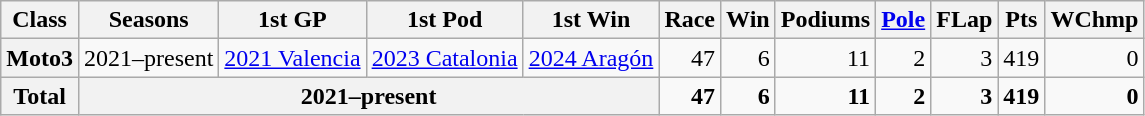<table class="wikitable" style="text-align:right;">
<tr>
<th>Class</th>
<th>Seasons</th>
<th>1st GP</th>
<th>1st Pod</th>
<th>1st Win</th>
<th>Race</th>
<th>Win</th>
<th>Podiums</th>
<th><a href='#'>Pole</a></th>
<th>FLap</th>
<th>Pts</th>
<th>WChmp</th>
</tr>
<tr>
<th>Moto3</th>
<td>2021–present</td>
<td style="text-align:left;"><a href='#'>2021 Valencia</a></td>
<td style="text-align:left;"><a href='#'>2023 Catalonia</a></td>
<td style="text-align:left;"><a href='#'>2024 Aragón</a></td>
<td>47</td>
<td>6</td>
<td>11</td>
<td>2</td>
<td>3</td>
<td>419</td>
<td>0</td>
</tr>
<tr>
<th>Total</th>
<th colspan="4">2021–present</th>
<td><strong>47</strong></td>
<td><strong>6</strong></td>
<td><strong>11</strong></td>
<td><strong>2</strong></td>
<td><strong>3</strong></td>
<td><strong>419</strong></td>
<td><strong>0</strong></td>
</tr>
</table>
